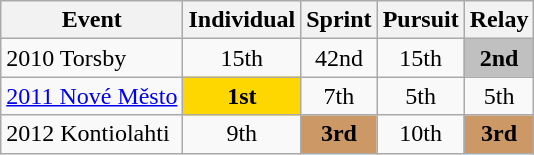<table class="wikitable" style="text-align: center;">
<tr ">
<th>Event</th>
<th>Individual</th>
<th>Sprint</th>
<th>Pursuit</th>
<th>Relay</th>
</tr>
<tr>
<td align=left> 2010 Torsby</td>
<td>15th</td>
<td>42nd</td>
<td>15th</td>
<td bgcolor="silver"><strong>2nd</strong></td>
</tr>
<tr>
<td align=left> <a href='#'>2011 Nové Město</a></td>
<td bgcolor="gold"><strong>1st</strong></td>
<td>7th</td>
<td>5th</td>
<td>5th</td>
</tr>
<tr>
<td align=left> 2012 Kontiolahti</td>
<td>9th</td>
<td bgcolor=cc9966><strong>3rd</strong></td>
<td>10th</td>
<td bgcolor=cc9966><strong>3rd</strong></td>
</tr>
</table>
